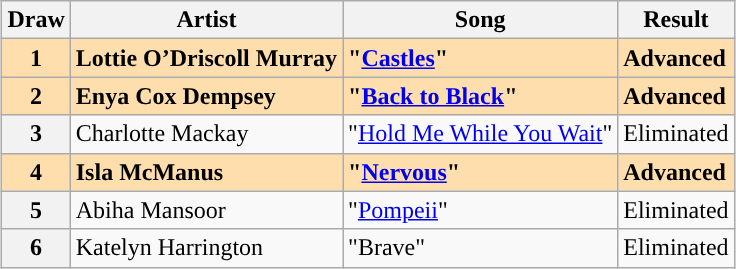<table class="sortable wikitable plainrowheaders" style="margin: 1em auto 1em auto;">
<tr>
<th scope="col">Draw</th>
<th scope="col">Artist</th>
<th scope="col">Song </th>
<th scope="col">Result</th>
</tr>
<tr style="font-weight: bold; background:navajowhite;">
<th scope="row" style="text-align:center; font-weight:bold; background:navajowhite">1</th>
<td>Lottie O’Driscoll Murray</td>
<td>"<a href='#'>Castles</a>" </td>
<td>Advanced</td>
</tr>
<tr style="font-weight: bold; background:navajowhite;">
<th scope="row" style="text-align:center; font-weight:bold; background:navajowhite">2</th>
<td>Enya Cox Dempsey</td>
<td>"<a href='#'>Back to Black</a>" </td>
<td>Advanced</td>
</tr>
<tr>
<th scope="row" style="text-align:center">3</th>
<td>Charlotte Mackay</td>
<td>"<a href='#'>Hold Me While You Wait</a>" </td>
<td>Eliminated</td>
</tr>
<tr style="font-weight: bold; background:navajowhite;">
<th scope="row" style="text-align:center; font-weight:bold; background:navajowhite">4</th>
<td>Isla McManus</td>
<td>"<a href='#'>Nervous</a>" </td>
<td>Advanced</td>
</tr>
<tr>
<th scope="row" style="text-align:center">5</th>
<td>Abiha Mansoor</td>
<td>"<a href='#'>Pompeii</a>" </td>
<td>Eliminated</td>
</tr>
<tr>
<th scope="row" style="text-align:center">6</th>
<td>Katelyn Harrington</td>
<td>"Brave" </td>
<td>Eliminated</td>
</tr>
</table>
